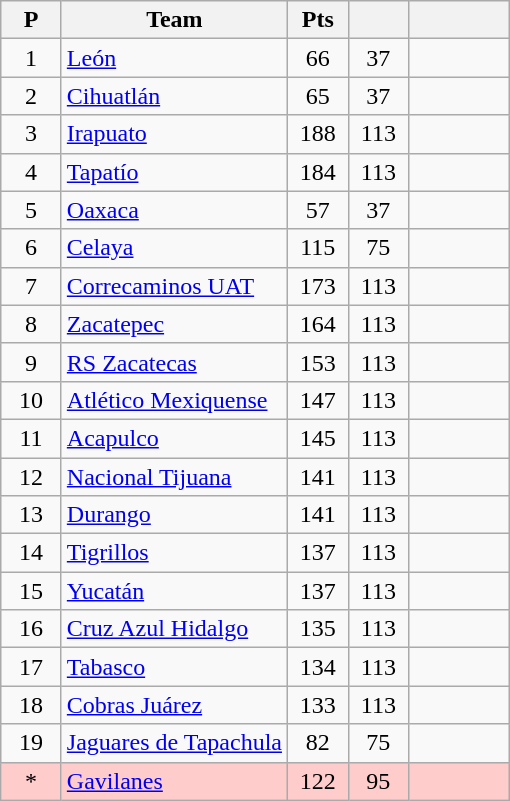<table class="wikitable" style="text-align:center">
<tr>
<th width=33>P</th>
<th>Team</th>
<th width=33>Pts</th>
<th width=33></th>
<th width=60></th>
</tr>
<tr>
<td>1</td>
<td align=left><a href='#'>León</a></td>
<td>66</td>
<td>37</td>
<td><strong></strong></td>
</tr>
<tr>
<td>2</td>
<td align=left><a href='#'>Cihuatlán</a></td>
<td>65</td>
<td>37</td>
<td><strong></strong></td>
</tr>
<tr>
<td>3</td>
<td align=left><a href='#'>Irapuato</a></td>
<td>188</td>
<td>113</td>
<td><strong></strong></td>
</tr>
<tr>
<td>4</td>
<td align=left><a href='#'>Tapatío</a></td>
<td>184</td>
<td>113</td>
<td><strong></strong></td>
</tr>
<tr>
<td>5</td>
<td align=left><a href='#'>Oaxaca</a></td>
<td>57</td>
<td>37</td>
<td><strong></strong></td>
</tr>
<tr>
<td>6</td>
<td align=left><a href='#'>Celaya</a></td>
<td>115</td>
<td>75</td>
<td><strong></strong></td>
</tr>
<tr>
<td>7</td>
<td align=left><a href='#'>Correcaminos UAT</a></td>
<td>173</td>
<td>113</td>
<td><strong></strong></td>
</tr>
<tr>
<td>8</td>
<td align=left><a href='#'>Zacatepec</a></td>
<td>164</td>
<td>113</td>
<td><strong></strong></td>
</tr>
<tr>
<td>9</td>
<td align=left><a href='#'>RS Zacatecas</a></td>
<td>153</td>
<td>113</td>
<td><strong></strong></td>
</tr>
<tr>
<td>10</td>
<td align=left><a href='#'>Atlético Mexiquense</a></td>
<td>147</td>
<td>113</td>
<td><strong></strong></td>
</tr>
<tr>
<td>11</td>
<td align=left><a href='#'>Acapulco</a></td>
<td>145</td>
<td>113</td>
<td><strong></strong></td>
</tr>
<tr>
<td>12</td>
<td align=left><a href='#'>Nacional Tijuana</a></td>
<td>141</td>
<td>113</td>
<td><strong></strong></td>
</tr>
<tr>
<td>13</td>
<td align=left><a href='#'>Durango</a></td>
<td>141</td>
<td>113</td>
<td><strong></strong></td>
</tr>
<tr>
<td>14</td>
<td align=left><a href='#'>Tigrillos</a></td>
<td>137</td>
<td>113</td>
<td><strong></strong></td>
</tr>
<tr>
<td>15</td>
<td align=left><a href='#'>Yucatán</a></td>
<td>137</td>
<td>113</td>
<td><strong></strong></td>
</tr>
<tr>
<td>16</td>
<td align=left><a href='#'>Cruz Azul Hidalgo</a></td>
<td>135</td>
<td>113</td>
<td><strong></strong></td>
</tr>
<tr>
<td>17</td>
<td align=left><a href='#'>Tabasco</a></td>
<td>134</td>
<td>113</td>
<td><strong></strong></td>
</tr>
<tr>
<td>18</td>
<td align=left><a href='#'>Cobras Juárez</a></td>
<td>133</td>
<td>113</td>
<td><strong></strong></td>
</tr>
<tr>
<td>19</td>
<td align=left><a href='#'>Jaguares de Tapachula</a></td>
<td>82</td>
<td>75</td>
<td><strong></strong></td>
</tr>
<tr bgcolor=#FFCCCC>
<td>*</td>
<td align=left><a href='#'>Gavilanes</a></td>
<td>122</td>
<td>95</td>
<td><strong></strong></td>
</tr>
</table>
